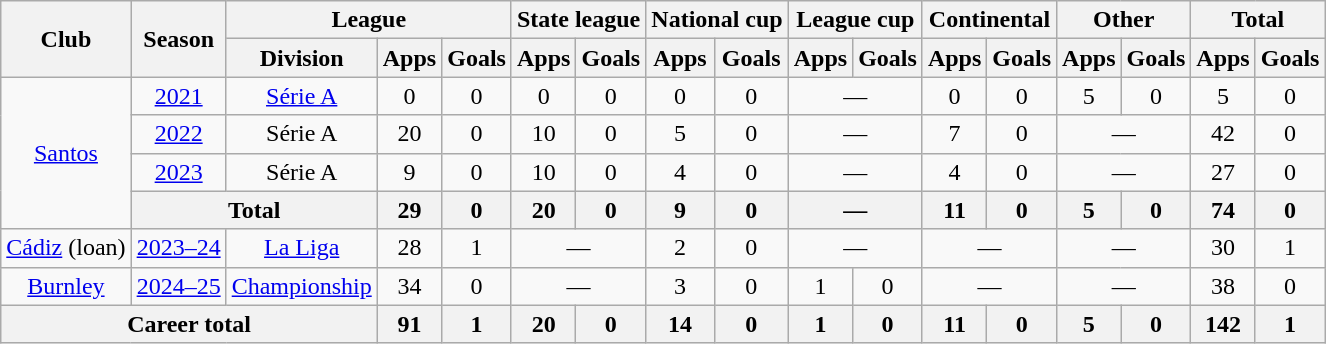<table class="wikitable" style="text-align:center">
<tr>
<th rowspan="2">Club</th>
<th rowspan="2">Season</th>
<th colspan="3">League</th>
<th colspan="2">State league</th>
<th colspan="2">National cup</th>
<th colspan="2">League cup</th>
<th colspan="2">Continental</th>
<th colspan="2">Other</th>
<th colspan="2">Total</th>
</tr>
<tr>
<th>Division</th>
<th>Apps</th>
<th>Goals</th>
<th>Apps</th>
<th>Goals</th>
<th>Apps</th>
<th>Goals</th>
<th>Apps</th>
<th>Goals</th>
<th>Apps</th>
<th>Goals</th>
<th>Apps</th>
<th>Goals</th>
<th>Apps</th>
<th>Goals</th>
</tr>
<tr>
<td rowspan="4"><a href='#'>Santos</a></td>
<td><a href='#'>2021</a></td>
<td><a href='#'>Série A</a></td>
<td>0</td>
<td>0</td>
<td>0</td>
<td>0</td>
<td>0</td>
<td>0</td>
<td colspan="2">—</td>
<td>0</td>
<td>0</td>
<td>5</td>
<td>0</td>
<td>5</td>
<td>0</td>
</tr>
<tr>
<td><a href='#'>2022</a></td>
<td>Série A</td>
<td>20</td>
<td>0</td>
<td>10</td>
<td>0</td>
<td>5</td>
<td>0</td>
<td colspan="2">—</td>
<td>7</td>
<td>0</td>
<td colspan="2">—</td>
<td>42</td>
<td>0</td>
</tr>
<tr>
<td><a href='#'>2023</a></td>
<td>Série A</td>
<td>9</td>
<td>0</td>
<td>10</td>
<td>0</td>
<td>4</td>
<td>0</td>
<td colspan="2">—</td>
<td>4</td>
<td>0</td>
<td colspan="2">—</td>
<td>27</td>
<td>0</td>
</tr>
<tr>
<th colspan="2">Total</th>
<th>29</th>
<th>0</th>
<th>20</th>
<th>0</th>
<th>9</th>
<th>0</th>
<th colspan="2">—</th>
<th>11</th>
<th>0</th>
<th>5</th>
<th>0</th>
<th>74</th>
<th>0</th>
</tr>
<tr>
<td><a href='#'>Cádiz</a> (loan)</td>
<td><a href='#'>2023–24</a></td>
<td><a href='#'>La Liga</a></td>
<td>28</td>
<td>1</td>
<td colspan="2">—</td>
<td>2</td>
<td>0</td>
<td colspan="2">—</td>
<td colspan="2">—</td>
<td colspan="2">—</td>
<td>30</td>
<td>1</td>
</tr>
<tr>
<td><a href='#'>Burnley</a></td>
<td><a href='#'>2024–25</a></td>
<td><a href='#'>Championship</a></td>
<td>34</td>
<td>0</td>
<td colspan="2">—</td>
<td>3</td>
<td>0</td>
<td>1</td>
<td>0</td>
<td colspan="2">—</td>
<td colspan="2">—</td>
<td>38</td>
<td>0</td>
</tr>
<tr>
<th colspan="3">Career total</th>
<th>91</th>
<th>1</th>
<th>20</th>
<th>0</th>
<th>14</th>
<th>0</th>
<th>1</th>
<th>0</th>
<th>11</th>
<th>0</th>
<th>5</th>
<th>0</th>
<th>142</th>
<th>1</th>
</tr>
</table>
